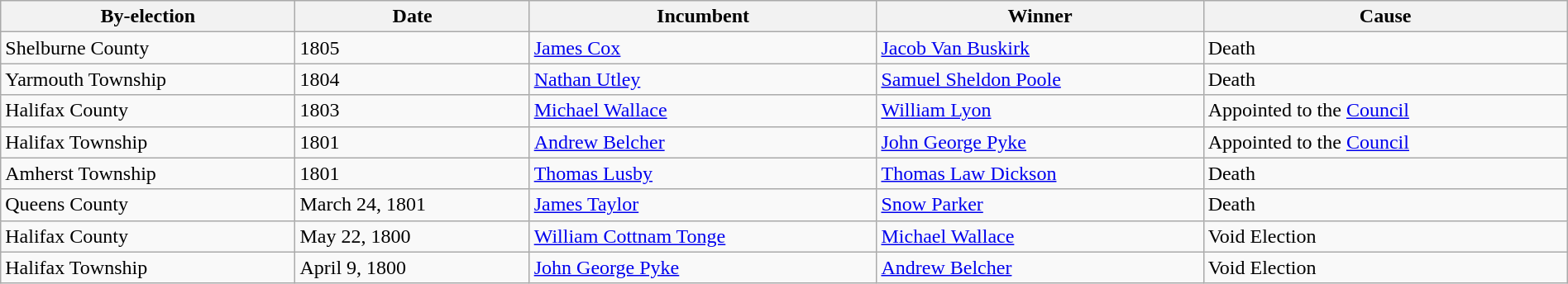<table class=wikitable style="width:100%">
<tr>
<th>By-election</th>
<th>Date</th>
<th>Incumbent</th>
<th>Winner</th>
<th>Cause</th>
</tr>
<tr>
<td>Shelburne County</td>
<td>1805</td>
<td><a href='#'>James Cox</a></td>
<td><a href='#'>Jacob Van Buskirk</a></td>
<td>Death</td>
</tr>
<tr>
<td>Yarmouth Township</td>
<td>1804</td>
<td><a href='#'>Nathan Utley</a></td>
<td><a href='#'>Samuel Sheldon Poole</a></td>
<td>Death</td>
</tr>
<tr>
<td>Halifax County</td>
<td>1803</td>
<td><a href='#'>Michael Wallace</a></td>
<td><a href='#'>William Lyon</a></td>
<td>Appointed to the <a href='#'>Council</a></td>
</tr>
<tr>
<td>Halifax Township</td>
<td>1801</td>
<td><a href='#'>Andrew Belcher</a></td>
<td><a href='#'>John George Pyke</a></td>
<td>Appointed to the <a href='#'>Council</a></td>
</tr>
<tr>
<td>Amherst Township</td>
<td>1801</td>
<td><a href='#'>Thomas Lusby</a></td>
<td><a href='#'>Thomas Law Dickson</a></td>
<td>Death</td>
</tr>
<tr>
<td>Queens County</td>
<td>March 24, 1801</td>
<td><a href='#'>James Taylor</a></td>
<td><a href='#'>Snow Parker</a></td>
<td>Death</td>
</tr>
<tr>
<td>Halifax County</td>
<td>May 22, 1800</td>
<td><a href='#'>William Cottnam Tonge</a></td>
<td><a href='#'>Michael Wallace</a></td>
<td>Void Election</td>
</tr>
<tr>
<td>Halifax Township</td>
<td>April 9, 1800</td>
<td><a href='#'>John George Pyke</a></td>
<td><a href='#'>Andrew Belcher</a></td>
<td>Void Election</td>
</tr>
</table>
